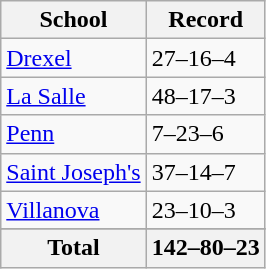<table class="wikitable">
<tr>
<th>School</th>
<th>Record</th>
</tr>
<tr>
<td><a href='#'>Drexel</a></td>
<td>27–16–4</td>
</tr>
<tr>
<td><a href='#'>La Salle</a></td>
<td>48–17–3</td>
</tr>
<tr>
<td><a href='#'>Penn</a></td>
<td>7–23–6</td>
</tr>
<tr>
<td><a href='#'>Saint Joseph's</a></td>
<td>37–14–7</td>
</tr>
<tr>
<td><a href='#'>Villanova</a></td>
<td>23–10–3</td>
</tr>
<tr>
</tr>
<tr>
<th>Total</th>
<th>142–80–23</th>
</tr>
</table>
